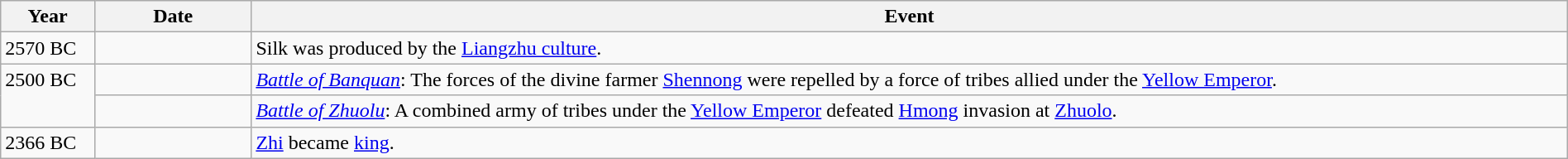<table class="wikitable" width="100%">
<tr>
<th style="width:6%">Year</th>
<th style="width:10%">Date</th>
<th>Event</th>
</tr>
<tr>
<td>2570 BC</td>
<td></td>
<td>Silk was produced by the <a href='#'>Liangzhu culture</a>.</td>
</tr>
<tr>
<td rowspan="2" valign="top">2500 BC</td>
<td></td>
<td><em><a href='#'>Battle of Banquan</a></em>: The forces of the divine farmer <a href='#'>Shennong</a> were repelled by a force of tribes allied under the <a href='#'>Yellow Emperor</a>.</td>
</tr>
<tr>
<td></td>
<td><em><a href='#'>Battle of Zhuolu</a></em>: A combined army of tribes under the <a href='#'>Yellow Emperor</a> defeated <a href='#'>Hmong</a> invasion at <a href='#'>Zhuolo</a>.</td>
</tr>
<tr>
<td>2366 BC</td>
<td></td>
<td><a href='#'>Zhi</a> became <a href='#'>king</a>.</td>
</tr>
</table>
